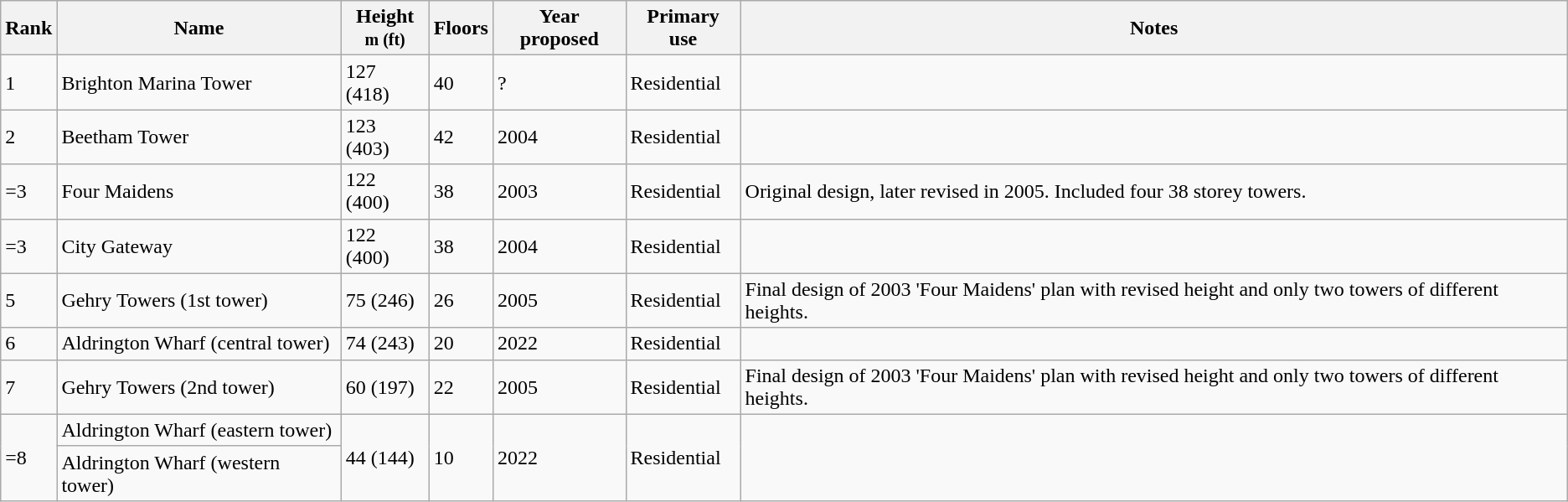<table class="wikitable sortable">
<tr>
<th>Rank</th>
<th>Name</th>
<th>Height<br><small>m (ft)</small></th>
<th>Floors</th>
<th>Year proposed</th>
<th>Primary use</th>
<th>Notes</th>
</tr>
<tr>
<td>1</td>
<td>Brighton Marina Tower</td>
<td>127 (418)</td>
<td>40</td>
<td>?</td>
<td>Residential</td>
<td></td>
</tr>
<tr>
<td>2</td>
<td>Beetham Tower</td>
<td>123 (403)</td>
<td>42</td>
<td>2004</td>
<td>Residential</td>
<td></td>
</tr>
<tr>
<td>=3</td>
<td>Four Maidens</td>
<td>122 (400)</td>
<td>38</td>
<td>2003</td>
<td>Residential</td>
<td>Original design, later revised in 2005. Included four 38 storey towers.</td>
</tr>
<tr>
<td>=3</td>
<td>City Gateway</td>
<td>122 (400)</td>
<td>38</td>
<td>2004</td>
<td>Residential</td>
<td></td>
</tr>
<tr>
<td>5</td>
<td>Gehry Towers (1st tower)</td>
<td>75 (246)</td>
<td>26</td>
<td>2005</td>
<td>Residential</td>
<td>Final design of 2003 'Four Maidens' plan with revised height and only two towers of different heights.</td>
</tr>
<tr>
<td>6</td>
<td>Aldrington Wharf (central tower)</td>
<td>74 (243)</td>
<td>20</td>
<td>2022</td>
<td>Residential</td>
<td></td>
</tr>
<tr>
<td>7</td>
<td>Gehry Towers (2nd tower)</td>
<td>60 (197)</td>
<td>22</td>
<td>2005</td>
<td>Residential</td>
<td>Final design of 2003 'Four Maidens' plan with revised height and only two towers of different heights.</td>
</tr>
<tr>
<td rowspan="2">=8</td>
<td>Aldrington Wharf (eastern tower)</td>
<td rowspan="2">44 (144)</td>
<td rowspan="2">10</td>
<td rowspan="2">2022</td>
<td rowspan="2">Residential</td>
<td rowspan="2"></td>
</tr>
<tr>
<td>Aldrington Wharf (western tower)</td>
</tr>
</table>
